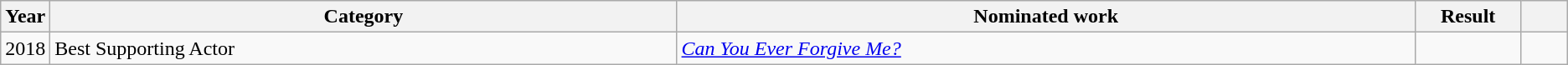<table class=wikitable>
<tr>
<th scope="col" style="width:1em;">Year</th>
<th scope="col" style="width:33em;">Category</th>
<th scope="col" style="width:39em;">Nominated work</th>
<th scope="col" style="width:5em;">Result</th>
<th scope="col" style="width:2em;"></th>
</tr>
<tr>
<td>2018</td>
<td>Best Supporting Actor</td>
<td><em><a href='#'>Can You Ever Forgive Me?</a></em></td>
<td></td>
<td style="text-align:center;"></td>
</tr>
</table>
